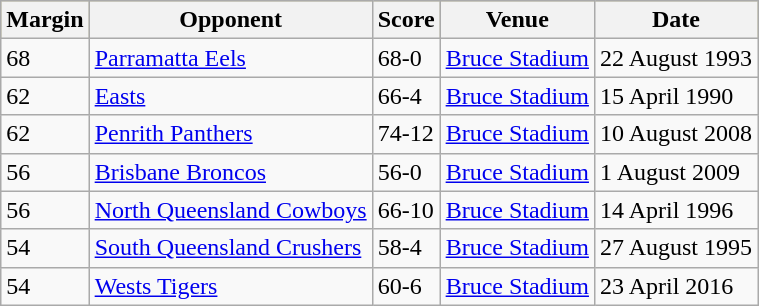<table class="wikitable">
<tr bgcolor=#bdb76b>
<th>Margin</th>
<th>Opponent</th>
<th>Score</th>
<th>Venue</th>
<th>Date</th>
</tr>
<tr>
<td>68</td>
<td><a href='#'>Parramatta Eels</a></td>
<td>68-0</td>
<td><a href='#'>Bruce Stadium</a></td>
<td>22 August 1993</td>
</tr>
<tr>
<td>62</td>
<td><a href='#'>Easts</a></td>
<td>66-4</td>
<td><a href='#'>Bruce Stadium</a></td>
<td>15 April 1990</td>
</tr>
<tr>
<td>62</td>
<td><a href='#'>Penrith Panthers</a></td>
<td>74-12</td>
<td><a href='#'>Bruce Stadium</a></td>
<td>10 August 2008</td>
</tr>
<tr>
<td>56</td>
<td><a href='#'>Brisbane Broncos</a></td>
<td>56-0</td>
<td><a href='#'>Bruce Stadium</a></td>
<td>1 August 2009</td>
</tr>
<tr>
<td>56</td>
<td><a href='#'>North Queensland Cowboys</a></td>
<td>66-10</td>
<td><a href='#'>Bruce Stadium</a></td>
<td>14 April 1996</td>
</tr>
<tr>
<td>54</td>
<td><a href='#'>South Queensland Crushers</a></td>
<td>58-4</td>
<td><a href='#'>Bruce Stadium</a></td>
<td>27 August 1995</td>
</tr>
<tr>
<td>54</td>
<td><a href='#'>Wests Tigers</a></td>
<td>60-6</td>
<td><a href='#'>Bruce Stadium</a></td>
<td>23 April 2016</td>
</tr>
</table>
